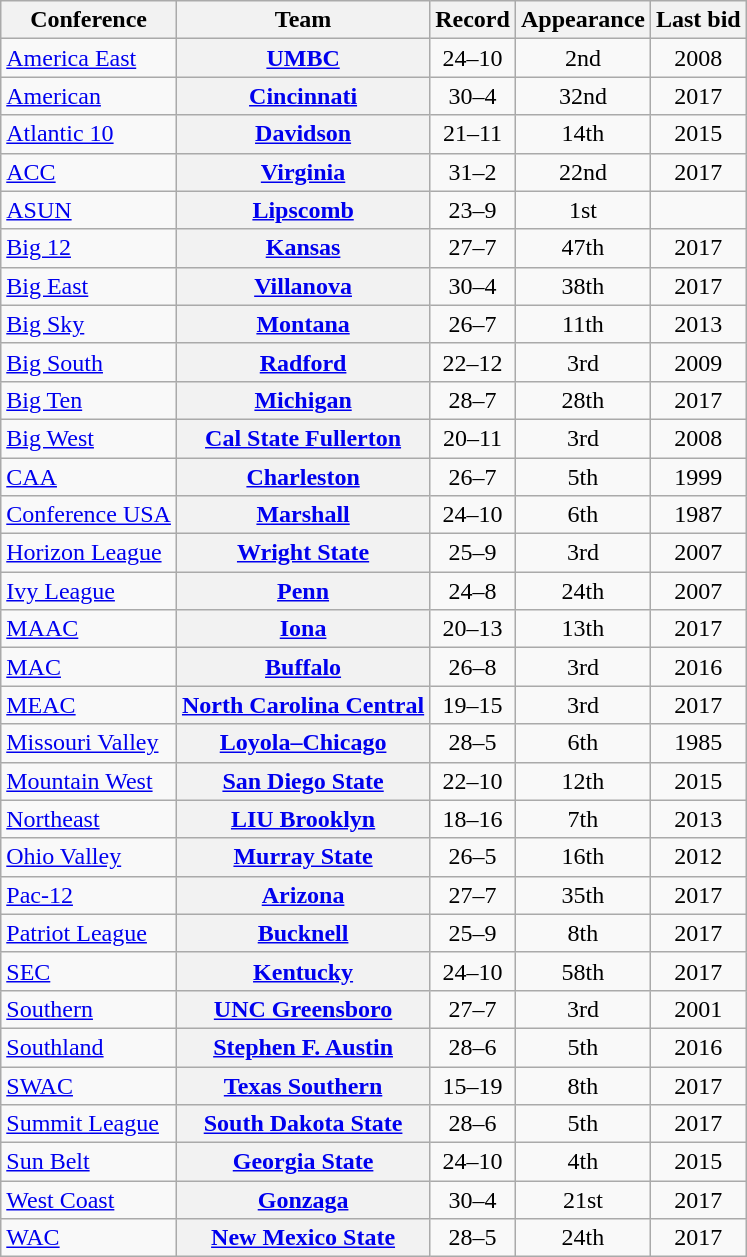<table class="wikitable sortable plainrowheaders" style="text-align:center;">
<tr>
<th scope="col">Conference</th>
<th scope="col">Team</th>
<th scope="col" data-sort-type="number">Record</th>
<th scope="col" data-sort-type="number">Appearance</th>
<th scope="col">Last bid</th>
</tr>
<tr>
<td align=left><a href='#'>America East</a></td>
<th scope="row"><a href='#'>UMBC</a></th>
<td>24–10</td>
<td>2nd</td>
<td>2008</td>
</tr>
<tr>
<td align=left><a href='#'>American</a></td>
<th scope="row"><a href='#'>Cincinnati</a></th>
<td>30–4</td>
<td>32nd</td>
<td>2017</td>
</tr>
<tr>
<td align=left><a href='#'>Atlantic 10</a></td>
<th scope="row"><a href='#'>Davidson</a></th>
<td>21–11</td>
<td>14th</td>
<td>2015</td>
</tr>
<tr>
<td align=left><a href='#'>ACC</a></td>
<th scope="row"><a href='#'>Virginia</a></th>
<td>31–2</td>
<td>22nd</td>
<td>2017</td>
</tr>
<tr>
<td align=left><a href='#'>ASUN</a></td>
<th scope="row"><a href='#'>Lipscomb</a></th>
<td>23–9</td>
<td>1st</td>
<td></td>
</tr>
<tr>
<td align=left><a href='#'>Big 12</a></td>
<th scope="row"><a href='#'>Kansas</a></th>
<td>27–7</td>
<td>47th</td>
<td>2017</td>
</tr>
<tr>
<td align=left><a href='#'>Big East</a></td>
<th scope="row"><a href='#'>Villanova</a></th>
<td>30–4</td>
<td>38th</td>
<td>2017</td>
</tr>
<tr>
<td align=left><a href='#'>Big Sky</a></td>
<th scope="row"><a href='#'>Montana</a></th>
<td>26–7</td>
<td>11th</td>
<td>2013</td>
</tr>
<tr>
<td align=left><a href='#'>Big South</a></td>
<th scope="row"><a href='#'>Radford</a></th>
<td>22–12</td>
<td>3rd</td>
<td>2009</td>
</tr>
<tr>
<td align=left><a href='#'>Big Ten</a></td>
<th scope="row"><a href='#'>Michigan</a></th>
<td>28–7</td>
<td>28th</td>
<td>2017</td>
</tr>
<tr>
<td align=left><a href='#'>Big West</a></td>
<th scope="row"><a href='#'>Cal State Fullerton</a></th>
<td>20–11</td>
<td>3rd</td>
<td>2008</td>
</tr>
<tr>
<td align=left><a href='#'>CAA</a></td>
<th scope="row"><a href='#'>Charleston</a></th>
<td>26–7</td>
<td>5th</td>
<td>1999</td>
</tr>
<tr>
<td align=left><a href='#'>Conference USA</a></td>
<th scope="row"><a href='#'>Marshall</a></th>
<td>24–10</td>
<td>6th</td>
<td>1987</td>
</tr>
<tr>
<td align=left><a href='#'>Horizon League</a></td>
<th scope="row"><a href='#'>Wright State</a></th>
<td>25–9</td>
<td>3rd</td>
<td>2007</td>
</tr>
<tr>
<td align=left><a href='#'>Ivy League</a></td>
<th scope="row"><a href='#'>Penn</a></th>
<td>24–8</td>
<td>24th</td>
<td>2007</td>
</tr>
<tr>
<td align=left><a href='#'>MAAC</a></td>
<th scope="row"><a href='#'>Iona</a></th>
<td>20–13</td>
<td>13th</td>
<td>2017</td>
</tr>
<tr>
<td align=left><a href='#'>MAC</a></td>
<th scope="row"><a href='#'>Buffalo</a></th>
<td>26–8</td>
<td>3rd</td>
<td>2016</td>
</tr>
<tr>
<td align=left><a href='#'>MEAC</a></td>
<th scope="row"><a href='#'>North Carolina Central</a></th>
<td>19–15</td>
<td>3rd</td>
<td>2017</td>
</tr>
<tr>
<td align=left><a href='#'>Missouri Valley</a></td>
<th scope="row"><a href='#'>Loyola–Chicago</a></th>
<td>28–5</td>
<td>6th</td>
<td>1985</td>
</tr>
<tr>
<td align=left><a href='#'>Mountain West</a></td>
<th scope="row"><a href='#'>San Diego State</a></th>
<td>22–10</td>
<td>12th</td>
<td>2015</td>
</tr>
<tr>
<td align=left><a href='#'>Northeast</a></td>
<th scope="row"><a href='#'>LIU Brooklyn</a></th>
<td>18–16</td>
<td>7th</td>
<td>2013</td>
</tr>
<tr>
<td align=left><a href='#'>Ohio Valley</a></td>
<th scope="row"><a href='#'>Murray State</a></th>
<td>26–5</td>
<td>16th</td>
<td>2012</td>
</tr>
<tr>
<td align=left><a href='#'>Pac-12</a></td>
<th scope="row"><a href='#'>Arizona</a></th>
<td>27–7</td>
<td>35th</td>
<td>2017</td>
</tr>
<tr>
<td align=left><a href='#'>Patriot League</a></td>
<th scope="row"><a href='#'>Bucknell</a></th>
<td>25–9</td>
<td>8th</td>
<td>2017</td>
</tr>
<tr>
<td align=left><a href='#'>SEC</a></td>
<th scope="row"><a href='#'>Kentucky</a></th>
<td>24–10</td>
<td>58th</td>
<td>2017</td>
</tr>
<tr>
<td align=left><a href='#'>Southern</a></td>
<th scope="row"><a href='#'>UNC Greensboro</a></th>
<td>27–7</td>
<td>3rd</td>
<td>2001</td>
</tr>
<tr>
<td align=left><a href='#'>Southland</a></td>
<th scope="row"><a href='#'>Stephen F. Austin</a></th>
<td>28–6</td>
<td>5th</td>
<td>2016</td>
</tr>
<tr>
<td align=left><a href='#'>SWAC</a></td>
<th scope="row"><a href='#'>Texas Southern</a></th>
<td>15–19</td>
<td>8th</td>
<td>2017</td>
</tr>
<tr>
<td align=left><a href='#'>Summit League</a></td>
<th scope="row"><a href='#'>South Dakota State</a></th>
<td>28–6</td>
<td>5th</td>
<td>2017</td>
</tr>
<tr>
<td align=left><a href='#'>Sun Belt</a></td>
<th scope="row"><a href='#'>Georgia State</a></th>
<td>24–10</td>
<td>4th</td>
<td>2015</td>
</tr>
<tr>
<td align=left><a href='#'>West Coast</a></td>
<th scope="row"><a href='#'>Gonzaga</a></th>
<td>30–4</td>
<td>21st</td>
<td>2017</td>
</tr>
<tr>
<td align=left><a href='#'>WAC</a></td>
<th scope="row"><a href='#'>New Mexico State</a></th>
<td>28–5</td>
<td>24th</td>
<td>2017</td>
</tr>
</table>
